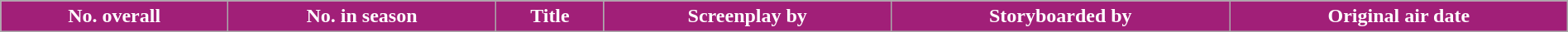<table class="wikitable plainrowheaders" style="width:100%;">
<tr>
<th scope="col" style="background:#A11F78; color:#fff;">No. overall</th>
<th scope="col" style="background:#A11F78; color:#fff;">No. in season</th>
<th scope="col" style="background:#A11F78; color:#fff;">Title</th>
<th scope="col" style="background:#A11F78; color:#fff;">Screenplay by</th>
<th scope="col" style="background:#A11F78; color:#fff;">Storyboarded by</th>
<th scope="col" style="background:#A11F78; color:#fff;">Original air date<br> 
 
 
 
 
 
 
 
 
 
 
 
 
 
 
 
 
 
 
 
 
 
 
 
 
 
 
 
 
 
 
 
 
 
 
 
 
 
 
 
 
 
 
 
 
 
 
 
 
 
 
</th>
</tr>
</table>
